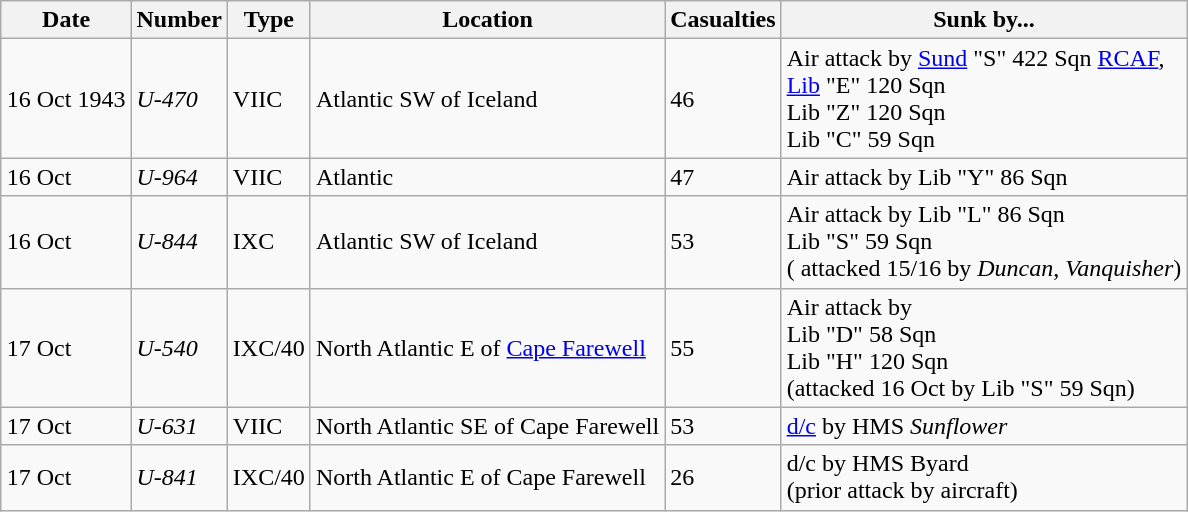<table class="wikitable" style="margin:1em auto;">
<tr>
<th>Date</th>
<th>Number</th>
<th>Type</th>
<th>Location</th>
<th>Casualties</th>
<th>Sunk by...</th>
</tr>
<tr>
<td>16 Oct 1943</td>
<td><em>U-470</em></td>
<td>VIIC</td>
<td>Atlantic SW of Iceland<br></td>
<td>46</td>
<td>Air attack by <a href='#'>Sund</a> "S" 422 Sqn <a href='#'>RCAF</a>,<br> <a href='#'>Lib</a> "E" 120 Sqn<br> Lib "Z" 120 Sqn<br> Lib "C" 59 Sqn</td>
</tr>
<tr>
<td>16 Oct</td>
<td><em>U-964</em></td>
<td>VIIC</td>
<td>Atlantic<br></td>
<td>47</td>
<td>Air attack by Lib "Y" 86 Sqn</td>
</tr>
<tr>
<td>16 Oct</td>
<td><em>U-844</em></td>
<td>IXC</td>
<td>Atlantic SW of Iceland<br></td>
<td>53</td>
<td>Air attack by Lib "L" 86 Sqn <br>Lib "S" 59 Sqn <br>( attacked 15/16 by <em>Duncan</em>, <em>Vanquisher</em>)</td>
</tr>
<tr>
<td>17 Oct</td>
<td><em>U-540</em></td>
<td>IXC/40</td>
<td>North Atlantic E of <a href='#'>Cape Farewell</a><br></td>
<td>55</td>
<td>Air attack by <br>Lib "D" 58 Sqn <br>Lib "H" 120 Sqn<br>(attacked 16 Oct by  Lib "S" 59 Sqn)</td>
</tr>
<tr>
<td>17 Oct</td>
<td><em>U-631</em></td>
<td>VIIC</td>
<td>North Atlantic SE of Cape Farewell<br></td>
<td>53</td>
<td><a href='#'>d/c</a> by HMS <em>Sunflower</em></td>
</tr>
<tr>
<td>17 Oct</td>
<td><em>U-841</em></td>
<td>IXC/40</td>
<td>North Atlantic E of Cape Farewell<br></td>
<td>26</td>
<td>d/c by HMS Byard <br>(prior attack by aircraft)</td>
</tr>
</table>
